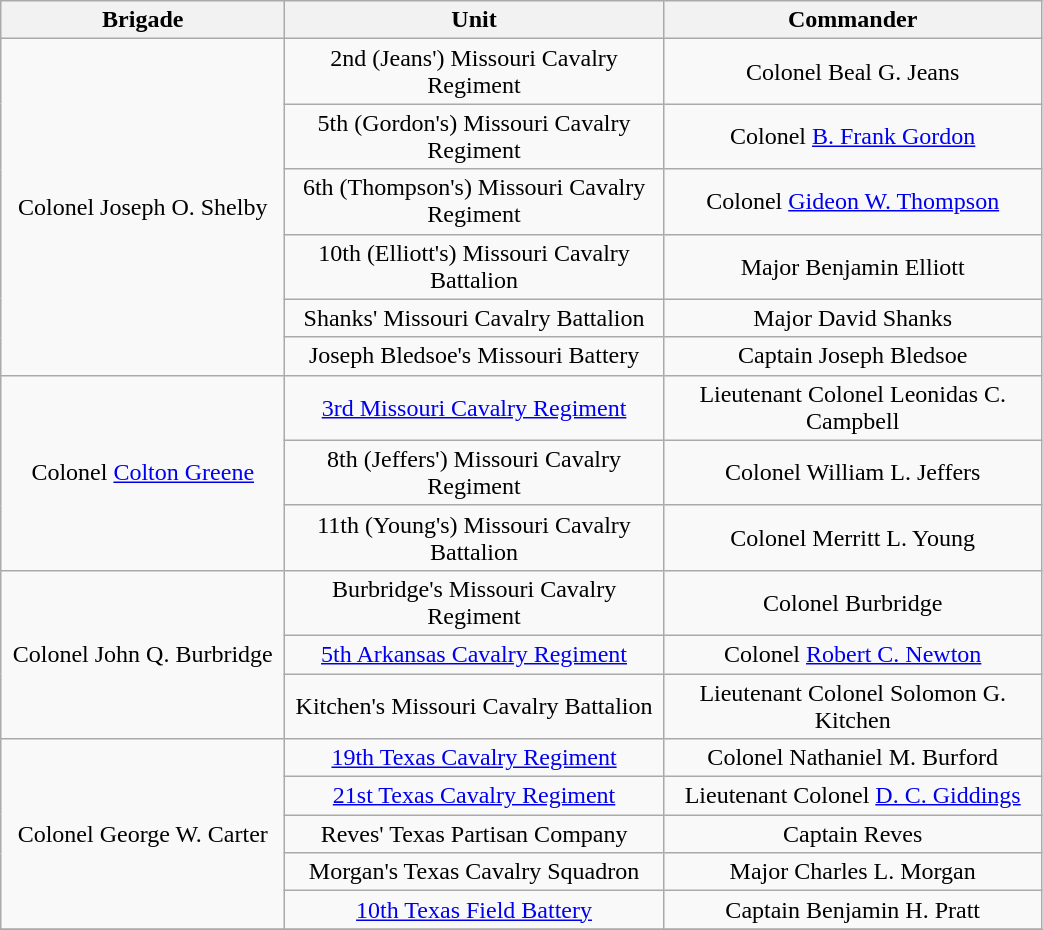<table class="wikitable" style="text-align:center; width:55%;">
<tr>
<th width=15%>Brigade</th>
<th width=20%>Unit</th>
<th width=20%>Commander</th>
</tr>
<tr>
<td rowspan=6>Colonel Joseph O. Shelby</td>
<td>2nd (Jeans') Missouri Cavalry Regiment</td>
<td>Colonel Beal G. Jeans</td>
</tr>
<tr>
<td>5th (Gordon's) Missouri Cavalry Regiment</td>
<td>Colonel <a href='#'>B. Frank Gordon</a></td>
</tr>
<tr>
<td>6th (Thompson's) Missouri Cavalry Regiment</td>
<td>Colonel <a href='#'>Gideon W. Thompson</a></td>
</tr>
<tr>
<td>10th (Elliott's) Missouri Cavalry Battalion</td>
<td>Major Benjamin Elliott</td>
</tr>
<tr>
<td>Shanks' Missouri Cavalry Battalion</td>
<td>Major David Shanks</td>
</tr>
<tr>
<td>Joseph Bledsoe's Missouri Battery</td>
<td>Captain Joseph Bledsoe</td>
</tr>
<tr>
<td rowspan=3>Colonel <a href='#'>Colton Greene</a></td>
<td><a href='#'>3rd Missouri Cavalry Regiment</a></td>
<td>Lieutenant Colonel Leonidas C. Campbell</td>
</tr>
<tr>
<td>8th (Jeffers') Missouri Cavalry Regiment</td>
<td>Colonel William L. Jeffers</td>
</tr>
<tr>
<td>11th (Young's) Missouri Cavalry Battalion</td>
<td>Colonel Merritt L. Young</td>
</tr>
<tr>
<td rowspan=3>Colonel John Q. Burbridge</td>
<td>Burbridge's Missouri Cavalry Regiment</td>
<td>Colonel Burbridge</td>
</tr>
<tr>
<td><a href='#'>5th Arkansas Cavalry Regiment</a></td>
<td>Colonel <a href='#'>Robert C. Newton</a></td>
</tr>
<tr>
<td>Kitchen's Missouri Cavalry Battalion</td>
<td>Lieutenant Colonel Solomon G. Kitchen</td>
</tr>
<tr>
<td rowspan=5>Colonel George W. Carter</td>
<td><a href='#'>19th Texas Cavalry Regiment</a></td>
<td>Colonel Nathaniel M. Burford</td>
</tr>
<tr>
<td><a href='#'>21st Texas Cavalry Regiment</a></td>
<td>Lieutenant Colonel <a href='#'>D. C. Giddings</a></td>
</tr>
<tr>
<td>Reves' Texas Partisan Company</td>
<td>Captain Reves</td>
</tr>
<tr>
<td>Morgan's Texas Cavalry Squadron</td>
<td>Major Charles L. Morgan</td>
</tr>
<tr>
<td><a href='#'>10th Texas Field Battery</a></td>
<td>Captain Benjamin H. Pratt</td>
</tr>
<tr>
</tr>
</table>
